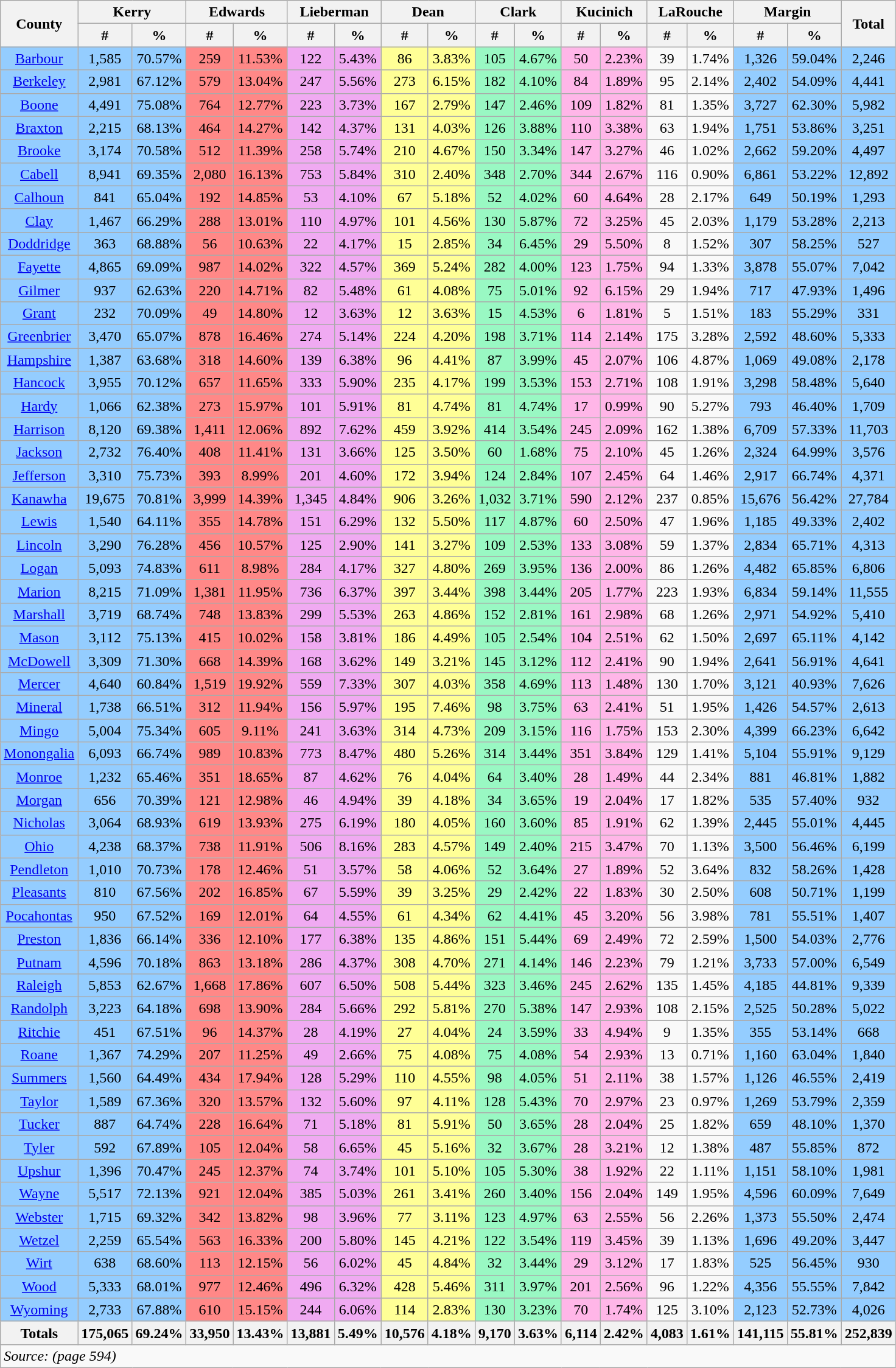<table width="60%" class="wikitable sortable">
<tr>
<th rowspan="2">County</th>
<th colspan="2">Kerry</th>
<th colspan="2">Edwards</th>
<th colspan="2">Lieberman</th>
<th colspan="2">Dean</th>
<th colspan="2">Clark</th>
<th colspan="2">Kucinich</th>
<th colspan="2">LaRouche</th>
<th colspan="2">Margin</th>
<th rowspan="2">Total</th>
</tr>
<tr>
<th style="text-align:center;" data-sort-type="number">#</th>
<th style="text-align:center;" data-sort-type="number">%</th>
<th style="text-align:center;" data-sort-type="number">#</th>
<th style="text-align:center;" data-sort-type="number">%</th>
<th style="text-align:center;" data-sort-type="number">#</th>
<th style="text-align:center;" data-sort-type="number">%</th>
<th>#</th>
<th>%</th>
<th>#</th>
<th>%</th>
<th>#</th>
<th>%</th>
<th>#</th>
<th>%</th>
<th style="text-align:center;" data-sort-type="number">#</th>
<th style="text-align:center;" data-sort-type="number">%</th>
</tr>
<tr style="text-align:center;">
<td bgcolor="#94CDFF"><a href='#'>Barbour</a></td>
<td bgcolor="#94CDFF">1,585</td>
<td bgcolor="#94CDFF">70.57%</td>
<td bgcolor="#FF8887">259</td>
<td bgcolor="#FF8887">11.53%</td>
<td bgcolor="#F0AAF2">122</td>
<td bgcolor="#F0AAF2">5.43%</td>
<td bgcolor="#FFFF96">86</td>
<td bgcolor="#FFFF96">3.83%</td>
<td bgcolor="#99F8C3">105</td>
<td bgcolor="#99F8C3">4.67%</td>
<td bgcolor="#FFB6E8">50</td>
<td bgcolor="#FFB6E8">2.23%</td>
<td>39</td>
<td>1.74%</td>
<td bgcolor="#94CDFF">1,326</td>
<td bgcolor="#94CDFF">59.04%</td>
<td bgcolor="#94CDFF">2,246</td>
</tr>
<tr style="text-align:center;">
<td bgcolor="#94CDFF"><a href='#'>Berkeley</a></td>
<td bgcolor="#94CDFF">2,981</td>
<td bgcolor="#94CDFF">67.12%</td>
<td bgcolor="#FF8887">579</td>
<td bgcolor="#FF8887">13.04%</td>
<td bgcolor="#F0AAF2">247</td>
<td bgcolor="#F0AAF2">5.56%</td>
<td bgcolor="#FFFF96">273</td>
<td bgcolor="#FFFF96">6.15%</td>
<td bgcolor="#99F8C3">182</td>
<td bgcolor="#99F8C3">4.10%</td>
<td bgcolor="#FFB6E8">84</td>
<td bgcolor="#FFB6E8">1.89%</td>
<td>95</td>
<td>2.14%</td>
<td bgcolor="#94CDFF">2,402</td>
<td bgcolor="#94CDFF">54.09%</td>
<td bgcolor="#94CDFF">4,441</td>
</tr>
<tr style="text-align:center;">
<td bgcolor="#94CDFF"><a href='#'>Boone</a></td>
<td bgcolor="#94CDFF">4,491</td>
<td bgcolor="#94CDFF">75.08%</td>
<td bgcolor="#FF8887">764</td>
<td bgcolor="#FF8887">12.77%</td>
<td bgcolor="#F0AAF2">223</td>
<td bgcolor="#F0AAF2">3.73%</td>
<td bgcolor="#FFFF96">167</td>
<td bgcolor="#FFFF96">2.79%</td>
<td bgcolor="#99F8C3">147</td>
<td bgcolor="#99F8C3">2.46%</td>
<td bgcolor="#FFB6E8">109</td>
<td bgcolor="#FFB6E8">1.82%</td>
<td>81</td>
<td>1.35%</td>
<td bgcolor="#94CDFF">3,727</td>
<td bgcolor="#94CDFF">62.30%</td>
<td bgcolor="#94CDFF">5,982</td>
</tr>
<tr style="text-align:center;">
<td bgcolor="#94CDFF"><a href='#'>Braxton</a></td>
<td bgcolor="#94CDFF">2,215</td>
<td bgcolor="#94CDFF">68.13%</td>
<td bgcolor="#FF8887">464</td>
<td bgcolor="#FF8887">14.27%</td>
<td bgcolor="#F0AAF2">142</td>
<td bgcolor="#F0AAF2">4.37%</td>
<td bgcolor="#FFFF96">131</td>
<td bgcolor="#FFFF96">4.03%</td>
<td bgcolor="#99F8C3">126</td>
<td bgcolor="#99F8C3">3.88%</td>
<td bgcolor="#FFB6E8">110</td>
<td bgcolor="#FFB6E8">3.38%</td>
<td>63</td>
<td>1.94%</td>
<td bgcolor="#94CDFF">1,751</td>
<td bgcolor="#94CDFF">53.86%</td>
<td bgcolor="#94CDFF">3,251</td>
</tr>
<tr style="text-align:center;">
<td bgcolor="#94CDFF"><a href='#'>Brooke</a></td>
<td bgcolor="#94CDFF">3,174</td>
<td bgcolor="#94CDFF">70.58%</td>
<td bgcolor="#FF8887">512</td>
<td bgcolor="#FF8887">11.39%</td>
<td bgcolor="#F0AAF2">258</td>
<td bgcolor="#F0AAF2">5.74%</td>
<td bgcolor="#FFFF96">210</td>
<td bgcolor="#FFFF96">4.67%</td>
<td bgcolor="#99F8C3">150</td>
<td bgcolor="#99F8C3">3.34%</td>
<td bgcolor="#FFB6E8">147</td>
<td bgcolor="#FFB6E8">3.27%</td>
<td>46</td>
<td>1.02%</td>
<td bgcolor="#94CDFF">2,662</td>
<td bgcolor="#94CDFF">59.20%</td>
<td bgcolor="#94CDFF">4,497</td>
</tr>
<tr style="text-align:center;">
<td bgcolor="#94CDFF"><a href='#'>Cabell</a></td>
<td bgcolor="#94CDFF">8,941</td>
<td bgcolor="#94CDFF">69.35%</td>
<td bgcolor="#FF8887">2,080</td>
<td bgcolor="#FF8887">16.13%</td>
<td bgcolor="#F0AAF2">753</td>
<td bgcolor="#F0AAF2">5.84%</td>
<td bgcolor="#FFFF96">310</td>
<td bgcolor="#FFFF96">2.40%</td>
<td bgcolor="#99F8C3">348</td>
<td bgcolor="#99F8C3">2.70%</td>
<td bgcolor="#FFB6E8">344</td>
<td bgcolor="#FFB6E8">2.67%</td>
<td>116</td>
<td>0.90%</td>
<td bgcolor="#94CDFF">6,861</td>
<td bgcolor="#94CDFF">53.22%</td>
<td bgcolor="#94CDFF">12,892</td>
</tr>
<tr style="text-align:center;">
<td bgcolor="#94CDFF"><a href='#'>Calhoun</a></td>
<td bgcolor="#94CDFF">841</td>
<td bgcolor="#94CDFF">65.04%</td>
<td bgcolor="#FF8887">192</td>
<td bgcolor="#FF8887">14.85%</td>
<td bgcolor="#F0AAF2">53</td>
<td bgcolor="#F0AAF2">4.10%</td>
<td bgcolor="#FFFF96">67</td>
<td bgcolor="#FFFF96">5.18%</td>
<td bgcolor="#99F8C3">52</td>
<td bgcolor="#99F8C3">4.02%</td>
<td bgcolor="#FFB6E8">60</td>
<td bgcolor="#FFB6E8">4.64%</td>
<td>28</td>
<td>2.17%</td>
<td bgcolor="#94CDFF">649</td>
<td bgcolor="#94CDFF">50.19%</td>
<td bgcolor="#94CDFF">1,293</td>
</tr>
<tr style="text-align:center;">
<td bgcolor="#94CDFF"><a href='#'>Clay</a></td>
<td bgcolor="#94CDFF">1,467</td>
<td bgcolor="#94CDFF">66.29%</td>
<td bgcolor="#FF8887">288</td>
<td bgcolor="#FF8887">13.01%</td>
<td bgcolor="#F0AAF2">110</td>
<td bgcolor="#F0AAF2">4.97%</td>
<td bgcolor="#FFFF96">101</td>
<td bgcolor="#FFFF96">4.56%</td>
<td bgcolor="#99F8C3">130</td>
<td bgcolor="#99F8C3">5.87%</td>
<td bgcolor="#FFB6E8">72</td>
<td bgcolor="#FFB6E8">3.25%</td>
<td>45</td>
<td>2.03%</td>
<td bgcolor="#94CDFF">1,179</td>
<td bgcolor="#94CDFF">53.28%</td>
<td bgcolor="#94CDFF">2,213</td>
</tr>
<tr style="text-align:center;">
<td bgcolor="#94CDFF"><a href='#'>Doddridge</a></td>
<td bgcolor="#94CDFF">363</td>
<td bgcolor="#94CDFF">68.88%</td>
<td bgcolor="#FF8887">56</td>
<td bgcolor="#FF8887">10.63%</td>
<td bgcolor="#F0AAF2">22</td>
<td bgcolor="#F0AAF2">4.17%</td>
<td bgcolor="#FFFF96">15</td>
<td bgcolor="#FFFF96">2.85%</td>
<td bgcolor="#99F8C3">34</td>
<td bgcolor="#99F8C3">6.45%</td>
<td bgcolor="#FFB6E8">29</td>
<td bgcolor="#FFB6E8">5.50%</td>
<td>8</td>
<td>1.52%</td>
<td bgcolor="#94CDFF">307</td>
<td bgcolor="#94CDFF">58.25%</td>
<td bgcolor="#94CDFF">527</td>
</tr>
<tr style="text-align:center;">
<td bgcolor="#94CDFF"><a href='#'>Fayette</a></td>
<td bgcolor="#94CDFF">4,865</td>
<td bgcolor="#94CDFF">69.09%</td>
<td bgcolor="#FF8887">987</td>
<td bgcolor="#FF8887">14.02%</td>
<td bgcolor="#F0AAF2">322</td>
<td bgcolor="#F0AAF2">4.57%</td>
<td bgcolor="#FFFF96">369</td>
<td bgcolor="#FFFF96">5.24%</td>
<td bgcolor="#99F8C3">282</td>
<td bgcolor="#99F8C3">4.00%</td>
<td bgcolor="#FFB6E8">123</td>
<td bgcolor="#FFB6E8">1.75%</td>
<td>94</td>
<td>1.33%</td>
<td bgcolor="#94CDFF">3,878</td>
<td bgcolor="#94CDFF">55.07%</td>
<td bgcolor="#94CDFF">7,042</td>
</tr>
<tr style="text-align:center;">
<td bgcolor="#94CDFF"><a href='#'>Gilmer</a></td>
<td bgcolor="#94CDFF">937</td>
<td bgcolor="#94CDFF">62.63%</td>
<td bgcolor="#FF8887">220</td>
<td bgcolor="#FF8887">14.71%</td>
<td bgcolor="#F0AAF2">82</td>
<td bgcolor="#F0AAF2">5.48%</td>
<td bgcolor="#FFFF96">61</td>
<td bgcolor="#FFFF96">4.08%</td>
<td bgcolor="#99F8C3">75</td>
<td bgcolor="#99F8C3">5.01%</td>
<td bgcolor="#FFB6E8">92</td>
<td bgcolor="#FFB6E8">6.15%</td>
<td>29</td>
<td>1.94%</td>
<td bgcolor="#94CDFF">717</td>
<td bgcolor="#94CDFF">47.93%</td>
<td bgcolor="#94CDFF">1,496</td>
</tr>
<tr style="text-align:center;">
<td bgcolor="#94CDFF"><a href='#'>Grant</a></td>
<td bgcolor="#94CDFF">232</td>
<td bgcolor="#94CDFF">70.09%</td>
<td bgcolor="#FF8887">49</td>
<td bgcolor="#FF8887">14.80%</td>
<td bgcolor="#F0AAF2">12</td>
<td bgcolor="#F0AAF2">3.63%</td>
<td bgcolor="#FFFF96">12</td>
<td bgcolor="#FFFF96">3.63%</td>
<td bgcolor="#99F8C3">15</td>
<td bgcolor="#99F8C3">4.53%</td>
<td bgcolor="#FFB6E8">6</td>
<td bgcolor="#FFB6E8">1.81%</td>
<td>5</td>
<td>1.51%</td>
<td bgcolor="#94CDFF">183</td>
<td bgcolor="#94CDFF">55.29%</td>
<td bgcolor="#94CDFF">331</td>
</tr>
<tr style="text-align:center;">
<td bgcolor="#94CDFF"><a href='#'>Greenbrier</a></td>
<td bgcolor="#94CDFF">3,470</td>
<td bgcolor="#94CDFF">65.07%</td>
<td bgcolor="#FF8887">878</td>
<td bgcolor="#FF8887">16.46%</td>
<td bgcolor="#F0AAF2">274</td>
<td bgcolor="#F0AAF2">5.14%</td>
<td bgcolor="#FFFF96">224</td>
<td bgcolor="#FFFF96">4.20%</td>
<td bgcolor="#99F8C3">198</td>
<td bgcolor="#99F8C3">3.71%</td>
<td bgcolor="#FFB6E8">114</td>
<td bgcolor="#FFB6E8">2.14%</td>
<td>175</td>
<td>3.28%</td>
<td bgcolor="#94CDFF">2,592</td>
<td bgcolor="#94CDFF">48.60%</td>
<td bgcolor="#94CDFF">5,333</td>
</tr>
<tr style="text-align:center;">
<td bgcolor="#94CDFF"><a href='#'>Hampshire</a></td>
<td bgcolor="#94CDFF">1,387</td>
<td bgcolor="#94CDFF">63.68%</td>
<td bgcolor="#FF8887">318</td>
<td bgcolor="#FF8887">14.60%</td>
<td bgcolor="#F0AAF2">139</td>
<td bgcolor="#F0AAF2">6.38%</td>
<td bgcolor="#FFFF96">96</td>
<td bgcolor="#FFFF96">4.41%</td>
<td bgcolor="#99F8C3">87</td>
<td bgcolor="#99F8C3">3.99%</td>
<td bgcolor="#FFB6E8">45</td>
<td bgcolor="#FFB6E8">2.07%</td>
<td>106</td>
<td>4.87%</td>
<td bgcolor="#94CDFF">1,069</td>
<td bgcolor="#94CDFF">49.08%</td>
<td bgcolor="#94CDFF">2,178</td>
</tr>
<tr style="text-align:center;">
<td bgcolor="#94CDFF"><a href='#'>Hancock</a></td>
<td bgcolor="#94CDFF">3,955</td>
<td bgcolor="#94CDFF">70.12%</td>
<td bgcolor="#FF8887">657</td>
<td bgcolor="#FF8887">11.65%</td>
<td bgcolor="#F0AAF2">333</td>
<td bgcolor="#F0AAF2">5.90%</td>
<td bgcolor="#FFFF96">235</td>
<td bgcolor="#FFFF96">4.17%</td>
<td bgcolor="#99F8C3">199</td>
<td bgcolor="#99F8C3">3.53%</td>
<td bgcolor="#FFB6E8">153</td>
<td bgcolor="#FFB6E8">2.71%</td>
<td>108</td>
<td>1.91%</td>
<td bgcolor="#94CDFF">3,298</td>
<td bgcolor="#94CDFF">58.48%</td>
<td bgcolor="#94CDFF">5,640</td>
</tr>
<tr style="text-align:center;">
<td bgcolor="#94CDFF"><a href='#'>Hardy</a></td>
<td bgcolor="#94CDFF">1,066</td>
<td bgcolor="#94CDFF">62.38%</td>
<td bgcolor="#FF8887">273</td>
<td bgcolor="#FF8887">15.97%</td>
<td bgcolor="#F0AAF2">101</td>
<td bgcolor="#F0AAF2">5.91%</td>
<td bgcolor="#FFFF96">81</td>
<td bgcolor="#FFFF96">4.74%</td>
<td bgcolor="#99F8C3">81</td>
<td bgcolor="#99F8C3">4.74%</td>
<td bgcolor="#FFB6E8">17</td>
<td bgcolor="#FFB6E8">0.99%</td>
<td>90</td>
<td>5.27%</td>
<td bgcolor="#94CDFF">793</td>
<td bgcolor="#94CDFF">46.40%</td>
<td bgcolor="#94CDFF">1,709</td>
</tr>
<tr style="text-align:center;">
<td bgcolor="#94CDFF"><a href='#'>Harrison</a></td>
<td bgcolor="#94CDFF">8,120</td>
<td bgcolor="#94CDFF">69.38%</td>
<td bgcolor="#FF8887">1,411</td>
<td bgcolor="#FF8887">12.06%</td>
<td bgcolor="#F0AAF2">892</td>
<td bgcolor="#F0AAF2">7.62%</td>
<td bgcolor="#FFFF96">459</td>
<td bgcolor="#FFFF96">3.92%</td>
<td bgcolor="#99F8C3">414</td>
<td bgcolor="#99F8C3">3.54%</td>
<td bgcolor="#FFB6E8">245</td>
<td bgcolor="#FFB6E8">2.09%</td>
<td>162</td>
<td>1.38%</td>
<td bgcolor="#94CDFF">6,709</td>
<td bgcolor="#94CDFF">57.33%</td>
<td bgcolor="#94CDFF">11,703</td>
</tr>
<tr style="text-align:center;">
<td bgcolor="#94CDFF"><a href='#'>Jackson</a></td>
<td bgcolor="#94CDFF">2,732</td>
<td bgcolor="#94CDFF">76.40%</td>
<td bgcolor="#FF8887">408</td>
<td bgcolor="#FF8887">11.41%</td>
<td bgcolor="#F0AAF2">131</td>
<td bgcolor="#F0AAF2">3.66%</td>
<td bgcolor="#FFFF96">125</td>
<td bgcolor="#FFFF96">3.50%</td>
<td bgcolor="#99F8C3">60</td>
<td bgcolor="#99F8C3">1.68%</td>
<td bgcolor="#FFB6E8">75</td>
<td bgcolor="#FFB6E8">2.10%</td>
<td>45</td>
<td>1.26%</td>
<td bgcolor="#94CDFF">2,324</td>
<td bgcolor="#94CDFF">64.99%</td>
<td bgcolor="#94CDFF">3,576</td>
</tr>
<tr style="text-align:center;">
<td bgcolor="#94CDFF"><a href='#'>Jefferson</a></td>
<td bgcolor="#94CDFF">3,310</td>
<td bgcolor="#94CDFF">75.73%</td>
<td bgcolor="#FF8887">393</td>
<td bgcolor="#FF8887">8.99%</td>
<td bgcolor="#F0AAF2">201</td>
<td bgcolor="#F0AAF2">4.60%</td>
<td bgcolor="#FFFF96">172</td>
<td bgcolor="#FFFF96">3.94%</td>
<td bgcolor="#99F8C3">124</td>
<td bgcolor="#99F8C3">2.84%</td>
<td bgcolor="#FFB6E8">107</td>
<td bgcolor="#FFB6E8">2.45%</td>
<td>64</td>
<td>1.46%</td>
<td bgcolor="#94CDFF">2,917</td>
<td bgcolor="#94CDFF">66.74%</td>
<td bgcolor="#94CDFF">4,371</td>
</tr>
<tr style="text-align:center;">
<td bgcolor="#94CDFF"><a href='#'>Kanawha</a></td>
<td bgcolor="#94CDFF">19,675</td>
<td bgcolor="#94CDFF">70.81%</td>
<td bgcolor="#FF8887">3,999</td>
<td bgcolor="#FF8887">14.39%</td>
<td bgcolor="#F0AAF2">1,345</td>
<td bgcolor="#F0AAF2">4.84%</td>
<td bgcolor="#FFFF96">906</td>
<td bgcolor="#FFFF96">3.26%</td>
<td bgcolor="#99F8C3">1,032</td>
<td bgcolor="#99F8C3">3.71%</td>
<td bgcolor="#FFB6E8">590</td>
<td bgcolor="#FFB6E8">2.12%</td>
<td>237</td>
<td>0.85%</td>
<td bgcolor="#94CDFF">15,676</td>
<td bgcolor="#94CDFF">56.42%</td>
<td bgcolor="#94CDFF">27,784</td>
</tr>
<tr style="text-align:center;">
<td bgcolor="#94CDFF"><a href='#'>Lewis</a></td>
<td bgcolor="#94CDFF">1,540</td>
<td bgcolor="#94CDFF">64.11%</td>
<td bgcolor="#FF8887">355</td>
<td bgcolor="#FF8887">14.78%</td>
<td bgcolor="#F0AAF2">151</td>
<td bgcolor="#F0AAF2">6.29%</td>
<td bgcolor="#FFFF96">132</td>
<td bgcolor="#FFFF96">5.50%</td>
<td bgcolor="#99F8C3">117</td>
<td bgcolor="#99F8C3">4.87%</td>
<td bgcolor="#FFB6E8">60</td>
<td bgcolor="#FFB6E8">2.50%</td>
<td>47</td>
<td>1.96%</td>
<td bgcolor="#94CDFF">1,185</td>
<td bgcolor="#94CDFF">49.33%</td>
<td bgcolor="#94CDFF">2,402</td>
</tr>
<tr style="text-align:center;">
<td bgcolor="#94CDFF"><a href='#'>Lincoln</a></td>
<td bgcolor="#94CDFF">3,290</td>
<td bgcolor="#94CDFF">76.28%</td>
<td bgcolor="#FF8887">456</td>
<td bgcolor="#FF8887">10.57%</td>
<td bgcolor="#F0AAF2">125</td>
<td bgcolor="#F0AAF2">2.90%</td>
<td bgcolor="#FFFF96">141</td>
<td bgcolor="#FFFF96">3.27%</td>
<td bgcolor="#99F8C3">109</td>
<td bgcolor="#99F8C3">2.53%</td>
<td bgcolor="#FFB6E8">133</td>
<td bgcolor="#FFB6E8">3.08%</td>
<td>59</td>
<td>1.37%</td>
<td bgcolor="#94CDFF">2,834</td>
<td bgcolor="#94CDFF">65.71%</td>
<td bgcolor="#94CDFF">4,313</td>
</tr>
<tr style="text-align:center;">
<td bgcolor="#94CDFF"><a href='#'>Logan</a></td>
<td bgcolor="#94CDFF">5,093</td>
<td bgcolor="#94CDFF">74.83%</td>
<td bgcolor="#FF8887">611</td>
<td bgcolor="#FF8887">8.98%</td>
<td bgcolor="#F0AAF2">284</td>
<td bgcolor="#F0AAF2">4.17%</td>
<td bgcolor="#FFFF96">327</td>
<td bgcolor="#FFFF96">4.80%</td>
<td bgcolor="#99F8C3">269</td>
<td bgcolor="#99F8C3">3.95%</td>
<td bgcolor="#FFB6E8">136</td>
<td bgcolor="#FFB6E8">2.00%</td>
<td>86</td>
<td>1.26%</td>
<td bgcolor="#94CDFF">4,482</td>
<td bgcolor="#94CDFF">65.85%</td>
<td bgcolor="#94CDFF">6,806</td>
</tr>
<tr style="text-align:center;">
<td bgcolor="#94CDFF"><a href='#'>Marion</a></td>
<td bgcolor="#94CDFF">8,215</td>
<td bgcolor="#94CDFF">71.09%</td>
<td bgcolor="#FF8887">1,381</td>
<td bgcolor="#FF8887">11.95%</td>
<td bgcolor="#F0AAF2">736</td>
<td bgcolor="#F0AAF2">6.37%</td>
<td bgcolor="#FFFF96">397</td>
<td bgcolor="#FFFF96">3.44%</td>
<td bgcolor="#99F8C3">398</td>
<td bgcolor="#99F8C3">3.44%</td>
<td bgcolor="#FFB6E8">205</td>
<td bgcolor="#FFB6E8">1.77%</td>
<td>223</td>
<td>1.93%</td>
<td bgcolor="#94CDFF">6,834</td>
<td bgcolor="#94CDFF">59.14%</td>
<td bgcolor="#94CDFF">11,555</td>
</tr>
<tr style="text-align:center;">
<td bgcolor="#94CDFF"><a href='#'>Marshall</a></td>
<td bgcolor="#94CDFF">3,719</td>
<td bgcolor="#94CDFF">68.74%</td>
<td bgcolor="#FF8887">748</td>
<td bgcolor="#FF8887">13.83%</td>
<td bgcolor="#F0AAF2">299</td>
<td bgcolor="#F0AAF2">5.53%</td>
<td bgcolor="#FFFF96">263</td>
<td bgcolor="#FFFF96">4.86%</td>
<td bgcolor="#99F8C3">152</td>
<td bgcolor="#99F8C3">2.81%</td>
<td bgcolor="#FFB6E8">161</td>
<td bgcolor="#FFB6E8">2.98%</td>
<td>68</td>
<td>1.26%</td>
<td bgcolor="#94CDFF">2,971</td>
<td bgcolor="#94CDFF">54.92%</td>
<td bgcolor="#94CDFF">5,410</td>
</tr>
<tr style="text-align:center;">
<td bgcolor="#94CDFF"><a href='#'>Mason</a></td>
<td bgcolor="#94CDFF">3,112</td>
<td bgcolor="#94CDFF">75.13%</td>
<td bgcolor="#FF8887">415</td>
<td bgcolor="#FF8887">10.02%</td>
<td bgcolor="#F0AAF2">158</td>
<td bgcolor="#F0AAF2">3.81%</td>
<td bgcolor="#FFFF96">186</td>
<td bgcolor="#FFFF96">4.49%</td>
<td bgcolor="#99F8C3">105</td>
<td bgcolor="#99F8C3">2.54%</td>
<td bgcolor="#FFB6E8">104</td>
<td bgcolor="#FFB6E8">2.51%</td>
<td>62</td>
<td>1.50%</td>
<td bgcolor="#94CDFF">2,697</td>
<td bgcolor="#94CDFF">65.11%</td>
<td bgcolor="#94CDFF">4,142</td>
</tr>
<tr style="text-align:center;">
<td bgcolor="#94CDFF"><a href='#'>McDowell</a></td>
<td bgcolor="#94CDFF">3,309</td>
<td bgcolor="#94CDFF">71.30%</td>
<td bgcolor="#FF8887">668</td>
<td bgcolor="#FF8887">14.39%</td>
<td bgcolor="#F0AAF2">168</td>
<td bgcolor="#F0AAF2">3.62%</td>
<td bgcolor="#FFFF96">149</td>
<td bgcolor="#FFFF96">3.21%</td>
<td bgcolor="#99F8C3">145</td>
<td bgcolor="#99F8C3">3.12%</td>
<td bgcolor="#FFB6E8">112</td>
<td bgcolor="#FFB6E8">2.41%</td>
<td>90</td>
<td>1.94%</td>
<td bgcolor="#94CDFF">2,641</td>
<td bgcolor="#94CDFF">56.91%</td>
<td bgcolor="#94CDFF">4,641</td>
</tr>
<tr style="text-align:center;">
<td bgcolor="#94CDFF"><a href='#'>Mercer</a></td>
<td bgcolor="#94CDFF">4,640</td>
<td bgcolor="#94CDFF">60.84%</td>
<td bgcolor="#FF8887">1,519</td>
<td bgcolor="#FF8887">19.92%</td>
<td bgcolor="#F0AAF2">559</td>
<td bgcolor="#F0AAF2">7.33%</td>
<td bgcolor="#FFFF96">307</td>
<td bgcolor="#FFFF96">4.03%</td>
<td bgcolor="#99F8C3">358</td>
<td bgcolor="#99F8C3">4.69%</td>
<td bgcolor="#FFB6E8">113</td>
<td bgcolor="#FFB6E8">1.48%</td>
<td>130</td>
<td>1.70%</td>
<td bgcolor="#94CDFF">3,121</td>
<td bgcolor="#94CDFF">40.93%</td>
<td bgcolor="#94CDFF">7,626</td>
</tr>
<tr style="text-align:center;">
<td bgcolor="#94CDFF"><a href='#'>Mineral</a></td>
<td bgcolor="#94CDFF">1,738</td>
<td bgcolor="#94CDFF">66.51%</td>
<td bgcolor="#FF8887">312</td>
<td bgcolor="#FF8887">11.94%</td>
<td bgcolor="#F0AAF2">156</td>
<td bgcolor="#F0AAF2">5.97%</td>
<td bgcolor="#FFFF96">195</td>
<td bgcolor="#FFFF96">7.46%</td>
<td bgcolor="#99F8C3">98</td>
<td bgcolor="#99F8C3">3.75%</td>
<td bgcolor="#FFB6E8">63</td>
<td bgcolor="#FFB6E8">2.41%</td>
<td>51</td>
<td>1.95%</td>
<td bgcolor="#94CDFF">1,426</td>
<td bgcolor="#94CDFF">54.57%</td>
<td bgcolor="#94CDFF">2,613</td>
</tr>
<tr style="text-align:center;">
<td bgcolor="#94CDFF"><a href='#'>Mingo</a></td>
<td bgcolor="#94CDFF">5,004</td>
<td bgcolor="#94CDFF">75.34%</td>
<td bgcolor="#FF8887">605</td>
<td bgcolor="#FF8887">9.11%</td>
<td bgcolor="#F0AAF2">241</td>
<td bgcolor="#F0AAF2">3.63%</td>
<td bgcolor="#FFFF96">314</td>
<td bgcolor="#FFFF96">4.73%</td>
<td bgcolor="#99F8C3">209</td>
<td bgcolor="#99F8C3">3.15%</td>
<td bgcolor="#FFB6E8">116</td>
<td bgcolor="#FFB6E8">1.75%</td>
<td>153</td>
<td>2.30%</td>
<td bgcolor="#94CDFF">4,399</td>
<td bgcolor="#94CDFF">66.23%</td>
<td bgcolor="#94CDFF">6,642</td>
</tr>
<tr style="text-align:center;">
<td bgcolor="#94CDFF"><a href='#'>Monongalia</a></td>
<td bgcolor="#94CDFF">6,093</td>
<td bgcolor="#94CDFF">66.74%</td>
<td bgcolor="#FF8887">989</td>
<td bgcolor="#FF8887">10.83%</td>
<td bgcolor="#F0AAF2">773</td>
<td bgcolor="#F0AAF2">8.47%</td>
<td bgcolor="#FFFF96">480</td>
<td bgcolor="#FFFF96">5.26%</td>
<td bgcolor="#99F8C3">314</td>
<td bgcolor="#99F8C3">3.44%</td>
<td bgcolor="#FFB6E8">351</td>
<td bgcolor="#FFB6E8">3.84%</td>
<td>129</td>
<td>1.41%</td>
<td bgcolor="#94CDFF">5,104</td>
<td bgcolor="#94CDFF">55.91%</td>
<td bgcolor="#94CDFF">9,129</td>
</tr>
<tr style="text-align:center;">
<td bgcolor="#94CDFF"><a href='#'>Monroe</a></td>
<td bgcolor="#94CDFF">1,232</td>
<td bgcolor="#94CDFF">65.46%</td>
<td bgcolor="#FF8887">351</td>
<td bgcolor="#FF8887">18.65%</td>
<td bgcolor="#F0AAF2">87</td>
<td bgcolor="#F0AAF2">4.62%</td>
<td bgcolor="#FFFF96">76</td>
<td bgcolor="#FFFF96">4.04%</td>
<td bgcolor="#99F8C3">64</td>
<td bgcolor="#99F8C3">3.40%</td>
<td bgcolor="#FFB6E8">28</td>
<td bgcolor="#FFB6E8">1.49%</td>
<td>44</td>
<td>2.34%</td>
<td bgcolor="#94CDFF">881</td>
<td bgcolor="#94CDFF">46.81%</td>
<td bgcolor="#94CDFF">1,882</td>
</tr>
<tr style="text-align:center;">
<td bgcolor="#94CDFF"><a href='#'>Morgan</a></td>
<td bgcolor="#94CDFF">656</td>
<td bgcolor="#94CDFF">70.39%</td>
<td bgcolor="#FF8887">121</td>
<td bgcolor="#FF8887">12.98%</td>
<td bgcolor="#F0AAF2">46</td>
<td bgcolor="#F0AAF2">4.94%</td>
<td bgcolor="#FFFF96">39</td>
<td bgcolor="#FFFF96">4.18%</td>
<td bgcolor="#99F8C3">34</td>
<td bgcolor="#99F8C3">3.65%</td>
<td bgcolor="#FFB6E8">19</td>
<td bgcolor="#FFB6E8">2.04%</td>
<td>17</td>
<td>1.82%</td>
<td bgcolor="#94CDFF">535</td>
<td bgcolor="#94CDFF">57.40%</td>
<td bgcolor="#94CDFF">932</td>
</tr>
<tr style="text-align:center;">
<td bgcolor="#94CDFF"><a href='#'>Nicholas</a></td>
<td bgcolor="#94CDFF">3,064</td>
<td bgcolor="#94CDFF">68.93%</td>
<td bgcolor="#FF8887">619</td>
<td bgcolor="#FF8887">13.93%</td>
<td bgcolor="#F0AAF2">275</td>
<td bgcolor="#F0AAF2">6.19%</td>
<td bgcolor="#FFFF96">180</td>
<td bgcolor="#FFFF96">4.05%</td>
<td bgcolor="#99F8C3">160</td>
<td bgcolor="#99F8C3">3.60%</td>
<td bgcolor="#FFB6E8">85</td>
<td bgcolor="#FFB6E8">1.91%</td>
<td>62</td>
<td>1.39%</td>
<td bgcolor="#94CDFF">2,445</td>
<td bgcolor="#94CDFF">55.01%</td>
<td bgcolor="#94CDFF">4,445</td>
</tr>
<tr style="text-align:center;">
<td bgcolor="#94CDFF"><a href='#'>Ohio</a></td>
<td bgcolor="#94CDFF">4,238</td>
<td bgcolor="#94CDFF">68.37%</td>
<td bgcolor="#FF8887">738</td>
<td bgcolor="#FF8887">11.91%</td>
<td bgcolor="#F0AAF2">506</td>
<td bgcolor="#F0AAF2">8.16%</td>
<td bgcolor="#FFFF96">283</td>
<td bgcolor="#FFFF96">4.57%</td>
<td bgcolor="#99F8C3">149</td>
<td bgcolor="#99F8C3">2.40%</td>
<td bgcolor="#FFB6E8">215</td>
<td bgcolor="#FFB6E8">3.47%</td>
<td>70</td>
<td>1.13%</td>
<td bgcolor="#94CDFF">3,500</td>
<td bgcolor="#94CDFF">56.46%</td>
<td bgcolor="#94CDFF">6,199</td>
</tr>
<tr style="text-align:center;">
<td bgcolor="#94CDFF"><a href='#'>Pendleton</a></td>
<td bgcolor="#94CDFF">1,010</td>
<td bgcolor="#94CDFF">70.73%</td>
<td bgcolor="#FF8887">178</td>
<td bgcolor="#FF8887">12.46%</td>
<td bgcolor="#F0AAF2">51</td>
<td bgcolor="#F0AAF2">3.57%</td>
<td bgcolor="#FFFF96">58</td>
<td bgcolor="#FFFF96">4.06%</td>
<td bgcolor="#99F8C3">52</td>
<td bgcolor="#99F8C3">3.64%</td>
<td bgcolor="#FFB6E8">27</td>
<td bgcolor="#FFB6E8">1.89%</td>
<td>52</td>
<td>3.64%</td>
<td bgcolor="#94CDFF">832</td>
<td bgcolor="#94CDFF">58.26%</td>
<td bgcolor="#94CDFF">1,428</td>
</tr>
<tr style="text-align:center;">
<td bgcolor="#94CDFF"><a href='#'>Pleasants</a></td>
<td bgcolor="#94CDFF">810</td>
<td bgcolor="#94CDFF">67.56%</td>
<td bgcolor="#FF8887">202</td>
<td bgcolor="#FF8887">16.85%</td>
<td bgcolor="#F0AAF2">67</td>
<td bgcolor="#F0AAF2">5.59%</td>
<td bgcolor="#FFFF96">39</td>
<td bgcolor="#FFFF96">3.25%</td>
<td bgcolor="#99F8C3">29</td>
<td bgcolor="#99F8C3">2.42%</td>
<td bgcolor="#FFB6E8">22</td>
<td bgcolor="#FFB6E8">1.83%</td>
<td>30</td>
<td>2.50%</td>
<td bgcolor="#94CDFF">608</td>
<td bgcolor="#94CDFF">50.71%</td>
<td bgcolor="#94CDFF">1,199</td>
</tr>
<tr style="text-align:center;">
<td bgcolor="#94CDFF"><a href='#'>Pocahontas</a></td>
<td bgcolor="#94CDFF">950</td>
<td bgcolor="#94CDFF">67.52%</td>
<td bgcolor="#FF8887">169</td>
<td bgcolor="#FF8887">12.01%</td>
<td bgcolor="#F0AAF2">64</td>
<td bgcolor="#F0AAF2">4.55%</td>
<td bgcolor="#FFFF96">61</td>
<td bgcolor="#FFFF96">4.34%</td>
<td bgcolor="#99F8C3">62</td>
<td bgcolor="#99F8C3">4.41%</td>
<td bgcolor="#FFB6E8">45</td>
<td bgcolor="#FFB6E8">3.20%</td>
<td>56</td>
<td>3.98%</td>
<td bgcolor="#94CDFF">781</td>
<td bgcolor="#94CDFF">55.51%</td>
<td bgcolor="#94CDFF">1,407</td>
</tr>
<tr style="text-align:center;">
<td bgcolor="#94CDFF"><a href='#'>Preston</a></td>
<td bgcolor="#94CDFF">1,836</td>
<td bgcolor="#94CDFF">66.14%</td>
<td bgcolor="#FF8887">336</td>
<td bgcolor="#FF8887">12.10%</td>
<td bgcolor="#F0AAF2">177</td>
<td bgcolor="#F0AAF2">6.38%</td>
<td bgcolor="#FFFF96">135</td>
<td bgcolor="#FFFF96">4.86%</td>
<td bgcolor="#99F8C3">151</td>
<td bgcolor="#99F8C3">5.44%</td>
<td bgcolor="#FFB6E8">69</td>
<td bgcolor="#FFB6E8">2.49%</td>
<td>72</td>
<td>2.59%</td>
<td bgcolor="#94CDFF">1,500</td>
<td bgcolor="#94CDFF">54.03%</td>
<td bgcolor="#94CDFF">2,776</td>
</tr>
<tr style="text-align:center;">
<td bgcolor="#94CDFF"><a href='#'>Putnam</a></td>
<td bgcolor="#94CDFF">4,596</td>
<td bgcolor="#94CDFF">70.18%</td>
<td bgcolor="#FF8887">863</td>
<td bgcolor="#FF8887">13.18%</td>
<td bgcolor="#F0AAF2">286</td>
<td bgcolor="#F0AAF2">4.37%</td>
<td bgcolor="#FFFF96">308</td>
<td bgcolor="#FFFF96">4.70%</td>
<td bgcolor="#99F8C3">271</td>
<td bgcolor="#99F8C3">4.14%</td>
<td bgcolor="#FFB6E8">146</td>
<td bgcolor="#FFB6E8">2.23%</td>
<td>79</td>
<td>1.21%</td>
<td bgcolor="#94CDFF">3,733</td>
<td bgcolor="#94CDFF">57.00%</td>
<td bgcolor="#94CDFF">6,549</td>
</tr>
<tr style="text-align:center;">
<td bgcolor="#94CDFF"><a href='#'>Raleigh</a></td>
<td bgcolor="#94CDFF">5,853</td>
<td bgcolor="#94CDFF">62.67%</td>
<td bgcolor="#FF8887">1,668</td>
<td bgcolor="#FF8887">17.86%</td>
<td bgcolor="#F0AAF2">607</td>
<td bgcolor="#F0AAF2">6.50%</td>
<td bgcolor="#FFFF96">508</td>
<td bgcolor="#FFFF96">5.44%</td>
<td bgcolor="#99F8C3">323</td>
<td bgcolor="#99F8C3">3.46%</td>
<td bgcolor="#FFB6E8">245</td>
<td bgcolor="#FFB6E8">2.62%</td>
<td>135</td>
<td>1.45%</td>
<td bgcolor="#94CDFF">4,185</td>
<td bgcolor="#94CDFF">44.81%</td>
<td bgcolor="#94CDFF">9,339</td>
</tr>
<tr style="text-align:center;">
<td bgcolor="#94CDFF"><a href='#'>Randolph</a></td>
<td bgcolor="#94CDFF">3,223</td>
<td bgcolor="#94CDFF">64.18%</td>
<td bgcolor="#FF8887">698</td>
<td bgcolor="#FF8887">13.90%</td>
<td bgcolor="#F0AAF2">284</td>
<td bgcolor="#F0AAF2">5.66%</td>
<td bgcolor="#FFFF96">292</td>
<td bgcolor="#FFFF96">5.81%</td>
<td bgcolor="#99F8C3">270</td>
<td bgcolor="#99F8C3">5.38%</td>
<td bgcolor="#FFB6E8">147</td>
<td bgcolor="#FFB6E8">2.93%</td>
<td>108</td>
<td>2.15%</td>
<td bgcolor="#94CDFF">2,525</td>
<td bgcolor="#94CDFF">50.28%</td>
<td bgcolor="#94CDFF">5,022</td>
</tr>
<tr style="text-align:center;">
<td bgcolor="#94CDFF"><a href='#'>Ritchie</a></td>
<td bgcolor="#94CDFF">451</td>
<td bgcolor="#94CDFF">67.51%</td>
<td bgcolor="#FF8887">96</td>
<td bgcolor="#FF8887">14.37%</td>
<td bgcolor="#F0AAF2">28</td>
<td bgcolor="#F0AAF2">4.19%</td>
<td bgcolor="#FFFF96">27</td>
<td bgcolor="#FFFF96">4.04%</td>
<td bgcolor="#99F8C3">24</td>
<td bgcolor="#99F8C3">3.59%</td>
<td bgcolor="#FFB6E8">33</td>
<td bgcolor="#FFB6E8">4.94%</td>
<td>9</td>
<td>1.35%</td>
<td bgcolor="#94CDFF">355</td>
<td bgcolor="#94CDFF">53.14%</td>
<td bgcolor="#94CDFF">668</td>
</tr>
<tr style="text-align:center;">
<td bgcolor="#94CDFF"><a href='#'>Roane</a></td>
<td bgcolor="#94CDFF">1,367</td>
<td bgcolor="#94CDFF">74.29%</td>
<td bgcolor="#FF8887">207</td>
<td bgcolor="#FF8887">11.25%</td>
<td bgcolor="#F0AAF2">49</td>
<td bgcolor="#F0AAF2">2.66%</td>
<td bgcolor="#FFFF96">75</td>
<td bgcolor="#FFFF96">4.08%</td>
<td bgcolor="#99F8C3">75</td>
<td bgcolor="#99F8C3">4.08%</td>
<td bgcolor="#FFB6E8">54</td>
<td bgcolor="#FFB6E8">2.93%</td>
<td>13</td>
<td>0.71%</td>
<td bgcolor="#94CDFF">1,160</td>
<td bgcolor="#94CDFF">63.04%</td>
<td bgcolor="#94CDFF">1,840</td>
</tr>
<tr style="text-align:center;">
<td bgcolor="#94CDFF"><a href='#'>Summers</a></td>
<td bgcolor="#94CDFF">1,560</td>
<td bgcolor="#94CDFF">64.49%</td>
<td bgcolor="#FF8887">434</td>
<td bgcolor="#FF8887">17.94%</td>
<td bgcolor="#F0AAF2">128</td>
<td bgcolor="#F0AAF2">5.29%</td>
<td bgcolor="#FFFF96">110</td>
<td bgcolor="#FFFF96">4.55%</td>
<td bgcolor="#99F8C3">98</td>
<td bgcolor="#99F8C3">4.05%</td>
<td bgcolor="#FFB6E8">51</td>
<td bgcolor="#FFB6E8">2.11%</td>
<td>38</td>
<td>1.57%</td>
<td bgcolor="#94CDFF">1,126</td>
<td bgcolor="#94CDFF">46.55%</td>
<td bgcolor="#94CDFF">2,419</td>
</tr>
<tr style="text-align:center;">
<td bgcolor="#94CDFF"><a href='#'>Taylor</a></td>
<td bgcolor="#94CDFF">1,589</td>
<td bgcolor="#94CDFF">67.36%</td>
<td bgcolor="#FF8887">320</td>
<td bgcolor="#FF8887">13.57%</td>
<td bgcolor="#F0AAF2">132</td>
<td bgcolor="#F0AAF2">5.60%</td>
<td bgcolor="#FFFF96">97</td>
<td bgcolor="#FFFF96">4.11%</td>
<td bgcolor="#99F8C3">128</td>
<td bgcolor="#99F8C3">5.43%</td>
<td bgcolor="#FFB6E8">70</td>
<td bgcolor="#FFB6E8">2.97%</td>
<td>23</td>
<td>0.97%</td>
<td bgcolor="#94CDFF">1,269</td>
<td bgcolor="#94CDFF">53.79%</td>
<td bgcolor="#94CDFF">2,359</td>
</tr>
<tr style="text-align:center;">
<td bgcolor="#94CDFF"><a href='#'>Tucker</a></td>
<td bgcolor="#94CDFF">887</td>
<td bgcolor="#94CDFF">64.74%</td>
<td bgcolor="#FF8887">228</td>
<td bgcolor="#FF8887">16.64%</td>
<td bgcolor="#F0AAF2">71</td>
<td bgcolor="#F0AAF2">5.18%</td>
<td bgcolor="#FFFF96">81</td>
<td bgcolor="#FFFF96">5.91%</td>
<td bgcolor="#99F8C3">50</td>
<td bgcolor="#99F8C3">3.65%</td>
<td bgcolor="#FFB6E8">28</td>
<td bgcolor="#FFB6E8">2.04%</td>
<td>25</td>
<td>1.82%</td>
<td bgcolor="#94CDFF">659</td>
<td bgcolor="#94CDFF">48.10%</td>
<td bgcolor="#94CDFF">1,370</td>
</tr>
<tr style="text-align:center;">
<td bgcolor="#94CDFF"><a href='#'>Tyler</a></td>
<td bgcolor="#94CDFF">592</td>
<td bgcolor="#94CDFF">67.89%</td>
<td bgcolor="#FF8887">105</td>
<td bgcolor="#FF8887">12.04%</td>
<td bgcolor="#F0AAF2">58</td>
<td bgcolor="#F0AAF2">6.65%</td>
<td bgcolor="#FFFF96">45</td>
<td bgcolor="#FFFF96">5.16%</td>
<td bgcolor="#99F8C3">32</td>
<td bgcolor="#99F8C3">3.67%</td>
<td bgcolor="#FFB6E8">28</td>
<td bgcolor="#FFB6E8">3.21%</td>
<td>12</td>
<td>1.38%</td>
<td bgcolor="#94CDFF">487</td>
<td bgcolor="#94CDFF">55.85%</td>
<td bgcolor="#94CDFF">872</td>
</tr>
<tr style="text-align:center;">
<td bgcolor="#94CDFF"><a href='#'>Upshur</a></td>
<td bgcolor="#94CDFF">1,396</td>
<td bgcolor="#94CDFF">70.47%</td>
<td bgcolor="#FF8887">245</td>
<td bgcolor="#FF8887">12.37%</td>
<td bgcolor="#F0AAF2">74</td>
<td bgcolor="#F0AAF2">3.74%</td>
<td bgcolor="#FFFF96">101</td>
<td bgcolor="#FFFF96">5.10%</td>
<td bgcolor="#99F8C3">105</td>
<td bgcolor="#99F8C3">5.30%</td>
<td bgcolor="#FFB6E8">38</td>
<td bgcolor="#FFB6E8">1.92%</td>
<td>22</td>
<td>1.11%</td>
<td bgcolor="#94CDFF">1,151</td>
<td bgcolor="#94CDFF">58.10%</td>
<td bgcolor="#94CDFF">1,981</td>
</tr>
<tr style="text-align:center;">
<td bgcolor="#94CDFF"><a href='#'>Wayne</a></td>
<td bgcolor="#94CDFF">5,517</td>
<td bgcolor="#94CDFF">72.13%</td>
<td bgcolor="#FF8887">921</td>
<td bgcolor="#FF8887">12.04%</td>
<td bgcolor="#F0AAF2">385</td>
<td bgcolor="#F0AAF2">5.03%</td>
<td bgcolor="#FFFF96">261</td>
<td bgcolor="#FFFF96">3.41%</td>
<td bgcolor="#99F8C3">260</td>
<td bgcolor="#99F8C3">3.40%</td>
<td bgcolor="#FFB6E8">156</td>
<td bgcolor="#FFB6E8">2.04%</td>
<td>149</td>
<td>1.95%</td>
<td bgcolor="#94CDFF">4,596</td>
<td bgcolor="#94CDFF">60.09%</td>
<td bgcolor="#94CDFF">7,649</td>
</tr>
<tr style="text-align:center;">
<td bgcolor="#94CDFF"><a href='#'>Webster</a></td>
<td bgcolor="#94CDFF">1,715</td>
<td bgcolor="#94CDFF">69.32%</td>
<td bgcolor="#FF8887">342</td>
<td bgcolor="#FF8887">13.82%</td>
<td bgcolor="#F0AAF2">98</td>
<td bgcolor="#F0AAF2">3.96%</td>
<td bgcolor="#FFFF96">77</td>
<td bgcolor="#FFFF96">3.11%</td>
<td bgcolor="#99F8C3">123</td>
<td bgcolor="#99F8C3">4.97%</td>
<td bgcolor="#FFB6E8">63</td>
<td bgcolor="#FFB6E8">2.55%</td>
<td>56</td>
<td>2.26%</td>
<td bgcolor="#94CDFF">1,373</td>
<td bgcolor="#94CDFF">55.50%</td>
<td bgcolor="#94CDFF">2,474</td>
</tr>
<tr style="text-align:center;">
<td bgcolor="#94CDFF"><a href='#'>Wetzel</a></td>
<td bgcolor="#94CDFF">2,259</td>
<td bgcolor="#94CDFF">65.54%</td>
<td bgcolor="#FF8887">563</td>
<td bgcolor="#FF8887">16.33%</td>
<td bgcolor="#F0AAF2">200</td>
<td bgcolor="#F0AAF2">5.80%</td>
<td bgcolor="#FFFF96">145</td>
<td bgcolor="#FFFF96">4.21%</td>
<td bgcolor="#99F8C3">122</td>
<td bgcolor="#99F8C3">3.54%</td>
<td bgcolor="#FFB6E8">119</td>
<td bgcolor="#FFB6E8">3.45%</td>
<td>39</td>
<td>1.13%</td>
<td bgcolor="#94CDFF">1,696</td>
<td bgcolor="#94CDFF">49.20%</td>
<td bgcolor="#94CDFF">3,447</td>
</tr>
<tr style="text-align:center;">
<td bgcolor="#94CDFF"><a href='#'>Wirt</a></td>
<td bgcolor="#94CDFF">638</td>
<td bgcolor="#94CDFF">68.60%</td>
<td bgcolor="#FF8887">113</td>
<td bgcolor="#FF8887">12.15%</td>
<td bgcolor="#F0AAF2">56</td>
<td bgcolor="#F0AAF2">6.02%</td>
<td bgcolor="#FFFF96">45</td>
<td bgcolor="#FFFF96">4.84%</td>
<td bgcolor="#99F8C3">32</td>
<td bgcolor="#99F8C3">3.44%</td>
<td bgcolor="#FFB6E8">29</td>
<td bgcolor="#FFB6E8">3.12%</td>
<td>17</td>
<td>1.83%</td>
<td bgcolor="#94CDFF">525</td>
<td bgcolor="#94CDFF">56.45%</td>
<td bgcolor="#94CDFF">930</td>
</tr>
<tr style="text-align:center;">
<td bgcolor="#94CDFF"><a href='#'>Wood</a></td>
<td bgcolor="#94CDFF">5,333</td>
<td bgcolor="#94CDFF">68.01%</td>
<td bgcolor="#FF8887">977</td>
<td bgcolor="#FF8887">12.46%</td>
<td bgcolor="#F0AAF2">496</td>
<td bgcolor="#F0AAF2">6.32%</td>
<td bgcolor="#FFFF96">428</td>
<td bgcolor="#FFFF96">5.46%</td>
<td bgcolor="#99F8C3">311</td>
<td bgcolor="#99F8C3">3.97%</td>
<td bgcolor="#FFB6E8">201</td>
<td bgcolor="#FFB6E8">2.56%</td>
<td>96</td>
<td>1.22%</td>
<td bgcolor="#94CDFF">4,356</td>
<td bgcolor="#94CDFF">55.55%</td>
<td bgcolor="#94CDFF">7,842</td>
</tr>
<tr style="text-align:center;">
<td bgcolor="#94CDFF"><a href='#'>Wyoming</a></td>
<td bgcolor="#94CDFF">2,733</td>
<td bgcolor="#94CDFF">67.88%</td>
<td bgcolor="#FF8887">610</td>
<td bgcolor="#FF8887">15.15%</td>
<td bgcolor="#F0AAF2">244</td>
<td bgcolor="#F0AAF2">6.06%</td>
<td bgcolor="#FFFF96">114</td>
<td bgcolor="#FFFF96">2.83%</td>
<td bgcolor="#99F8C3">130</td>
<td bgcolor="#99F8C3">3.23%</td>
<td bgcolor="#FFB6E8">70</td>
<td bgcolor="#FFB6E8">1.74%</td>
<td>125</td>
<td>3.10%</td>
<td bgcolor="#94CDFF">2,123</td>
<td bgcolor="#94CDFF">52.73%</td>
<td bgcolor="#94CDFF">4,026</td>
</tr>
<tr>
<th>Totals</th>
<th>175,065</th>
<th>69.24%</th>
<th>33,950</th>
<th>13.43%</th>
<th>13,881</th>
<th>5.49%</th>
<th>10,576</th>
<th>4.18%</th>
<th>9,170</th>
<th>3.63%</th>
<th>6,114</th>
<th>2.42%</th>
<th>4,083</th>
<th>1.61%</th>
<th>141,115</th>
<th>55.81%</th>
<th>252,839</th>
</tr>
<tr>
<td colspan="18"><em>Source:  (page 594)</em></td>
</tr>
</table>
